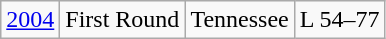<table class="wikitable">
<tr align="center">
<td><a href='#'>2004</a></td>
<td>First Round</td>
<td>Tennessee</td>
<td>L 54–77</td>
</tr>
</table>
